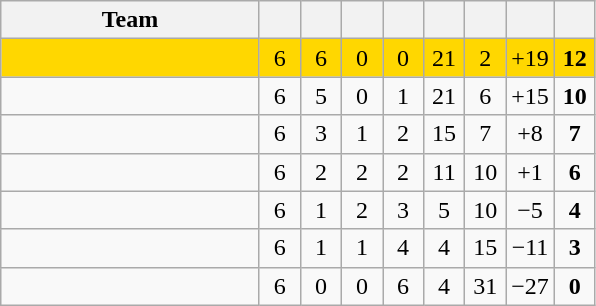<table class="wikitable" style="text-align:center">
<tr>
<th width=165>Team</th>
<th width=20></th>
<th width=20></th>
<th width=20></th>
<th width=20></th>
<th width=20></th>
<th width=20></th>
<th width=20></th>
<th width=20></th>
</tr>
<tr align=center bgcolor=gold>
<td align=left></td>
<td>6</td>
<td>6</td>
<td>0</td>
<td>0</td>
<td>21</td>
<td>2</td>
<td>+19</td>
<td><strong>12</strong></td>
</tr>
<tr align=center>
<td align=left></td>
<td>6</td>
<td>5</td>
<td>0</td>
<td>1</td>
<td>21</td>
<td>6</td>
<td>+15</td>
<td><strong>10</strong></td>
</tr>
<tr align=center>
<td align=left></td>
<td>6</td>
<td>3</td>
<td>1</td>
<td>2</td>
<td>15</td>
<td>7</td>
<td>+8</td>
<td><strong>7</strong></td>
</tr>
<tr align=center>
<td align=left></td>
<td>6</td>
<td>2</td>
<td>2</td>
<td>2</td>
<td>11</td>
<td>10</td>
<td>+1</td>
<td><strong>6</strong></td>
</tr>
<tr align=center>
<td align=left></td>
<td>6</td>
<td>1</td>
<td>2</td>
<td>3</td>
<td>5</td>
<td>10</td>
<td>−5</td>
<td><strong>4</strong></td>
</tr>
<tr align=center>
<td align=left></td>
<td>6</td>
<td>1</td>
<td>1</td>
<td>4</td>
<td>4</td>
<td>15</td>
<td>−11</td>
<td><strong>3</strong></td>
</tr>
<tr align=center>
<td align=left></td>
<td>6</td>
<td>0</td>
<td>0</td>
<td>6</td>
<td>4</td>
<td>31</td>
<td>−27</td>
<td><strong>0</strong></td>
</tr>
</table>
